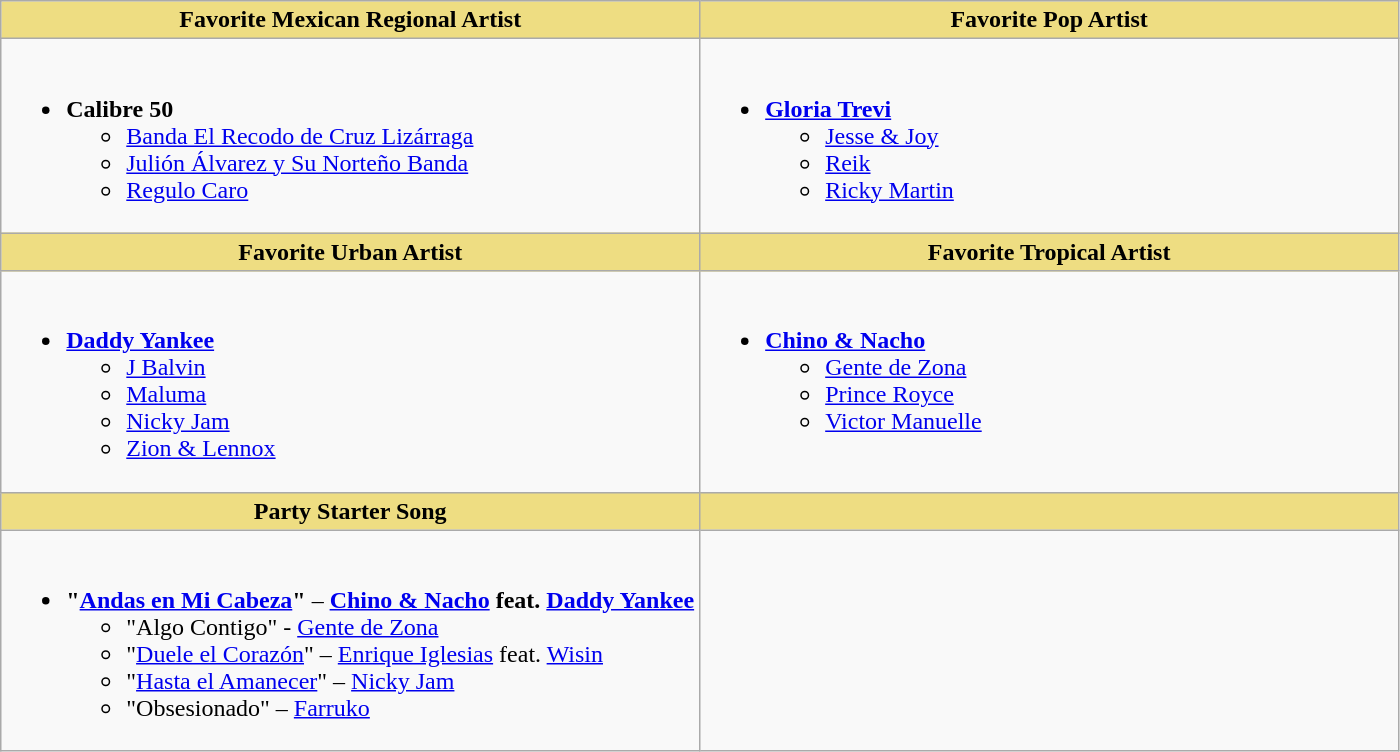<table class=wikitable>
<tr>
<th style="background:#EEDD82; width:50%">Favorite Mexican Regional Artist</th>
<th style="background:#EEDD82; width:50%">Favorite Pop Artist</th>
</tr>
<tr>
<td valign="top"><br><ul><li><strong>Calibre 50</strong><ul><li><a href='#'>Banda El Recodo de Cruz Lizárraga</a></li><li><a href='#'>Julión Álvarez y Su Norteño Banda</a></li><li><a href='#'>Regulo Caro</a></li></ul></li></ul></td>
<td valign="top"><br><ul><li><strong><a href='#'>Gloria Trevi</a></strong><ul><li><a href='#'>Jesse & Joy</a></li><li><a href='#'>Reik</a></li><li><a href='#'>Ricky Martin</a></li></ul></li></ul></td>
</tr>
<tr>
<th style="background:#EEDD82; width:50%">Favorite Urban Artist</th>
<th style="background:#EEDD82; width:50%">Favorite Tropical Artist</th>
</tr>
<tr>
<td valign="top"><br><ul><li><strong><a href='#'>Daddy Yankee</a></strong><ul><li><a href='#'>J Balvin</a></li><li><a href='#'>Maluma</a></li><li><a href='#'>Nicky Jam</a></li><li><a href='#'>Zion & Lennox</a></li></ul></li></ul></td>
<td valign="top"><br><ul><li><strong><a href='#'>Chino & Nacho</a></strong><ul><li><a href='#'>Gente de Zona</a></li><li><a href='#'>Prince Royce</a></li><li><a href='#'>Victor Manuelle</a></li></ul></li></ul></td>
</tr>
<tr>
<th style="background:#EEDD82; width:50%">Party Starter Song</th>
<th style="background:#EEDD82; width:50%"></th>
</tr>
<tr>
<td valign="top"><br><ul><li><strong>"<a href='#'>Andas en Mi Cabeza</a>"</strong> – <strong><a href='#'>Chino & Nacho</a> feat. <a href='#'>Daddy Yankee</a></strong><ul><li>"Algo Contigo" - <a href='#'>Gente de Zona</a></li><li>"<a href='#'>Duele el Corazón</a>" – <a href='#'>Enrique Iglesias</a> feat. <a href='#'>Wisin</a></li><li>"<a href='#'>Hasta el Amanecer</a>" – <a href='#'>Nicky Jam</a></li><li>"Obsesionado" – <a href='#'>Farruko</a></li></ul></li></ul></td>
</tr>
</table>
